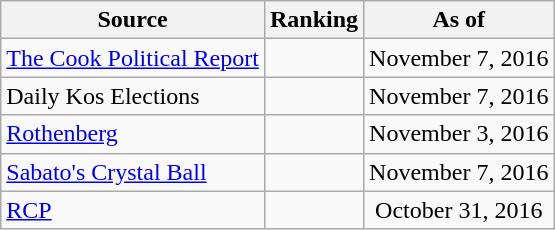<table class="wikitable" style="text-align:center">
<tr>
<th>Source</th>
<th>Ranking</th>
<th>As of</th>
</tr>
<tr>
<td align=left><a href='#'>The Cook Political Report</a></td>
<td></td>
<td>November 7, 2016</td>
</tr>
<tr>
<td align=left>Daily Kos Elections</td>
<td></td>
<td>November 7, 2016</td>
</tr>
<tr>
<td align=left><a href='#'>Rothenberg</a></td>
<td></td>
<td>November 3, 2016</td>
</tr>
<tr>
<td align=left><a href='#'>Sabato's Crystal Ball</a></td>
<td></td>
<td>November 7, 2016</td>
</tr>
<tr>
<td align="left"><a href='#'>RCP</a></td>
<td></td>
<td>October 31, 2016</td>
</tr>
</table>
